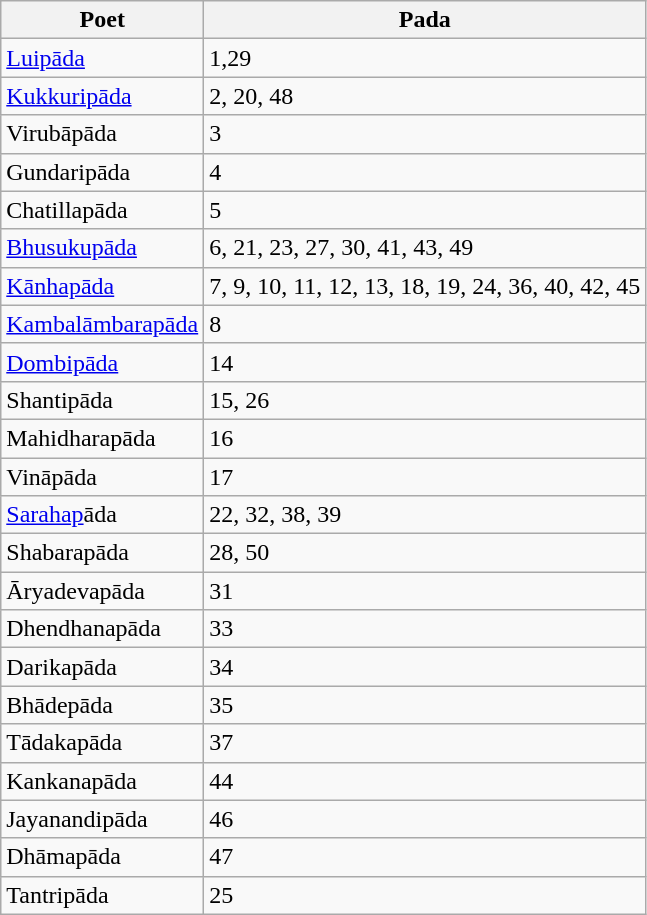<table class="wikitable" style="text-align:centre">
<tr>
<th>Poet</th>
<th>Pada</th>
</tr>
<tr>
<td><a href='#'>Luipāda</a></td>
<td>1,29</td>
</tr>
<tr>
<td><a href='#'>Kukkuripāda</a></td>
<td>2, 20, 48</td>
</tr>
<tr>
<td>Virubāpāda</td>
<td>3</td>
</tr>
<tr>
<td>Gundaripāda</td>
<td>4</td>
</tr>
<tr>
<td>Chatillapāda</td>
<td>5</td>
</tr>
<tr>
<td><a href='#'>Bhusukupāda</a></td>
<td>6, 21, 23, 27, 30, 41, 43, 49</td>
</tr>
<tr>
<td><a href='#'>Kānhapāda</a></td>
<td>7, 9, 10, 11, 12, 13, 18, 19, 24, 36, 40, 42, 45</td>
</tr>
<tr>
<td><a href='#'>Kambalāmbarapāda</a></td>
<td>8</td>
</tr>
<tr>
<td><a href='#'>Dombipāda</a></td>
<td>14</td>
</tr>
<tr>
<td>Shantipāda</td>
<td>15, 26</td>
</tr>
<tr>
<td>Mahidharapāda</td>
<td>16</td>
</tr>
<tr>
<td>Vināpāda</td>
<td>17</td>
</tr>
<tr>
<td><a href='#'>Sarahap</a>āda</td>
<td>22, 32, 38, 39</td>
</tr>
<tr>
<td>Shabarapāda</td>
<td>28, 50</td>
</tr>
<tr>
<td>Āryadevapāda</td>
<td>31</td>
</tr>
<tr>
<td>Dhendhanapāda</td>
<td>33</td>
</tr>
<tr>
<td>Darikapāda</td>
<td>34</td>
</tr>
<tr>
<td>Bhādepāda</td>
<td>35</td>
</tr>
<tr>
<td>Tādakapāda</td>
<td>37</td>
</tr>
<tr>
<td>Kankanapāda</td>
<td>44</td>
</tr>
<tr>
<td>Jayanandipāda</td>
<td>46</td>
</tr>
<tr>
<td>Dhāmapāda</td>
<td>47</td>
</tr>
<tr>
<td>Tantripāda</td>
<td>25</td>
</tr>
</table>
